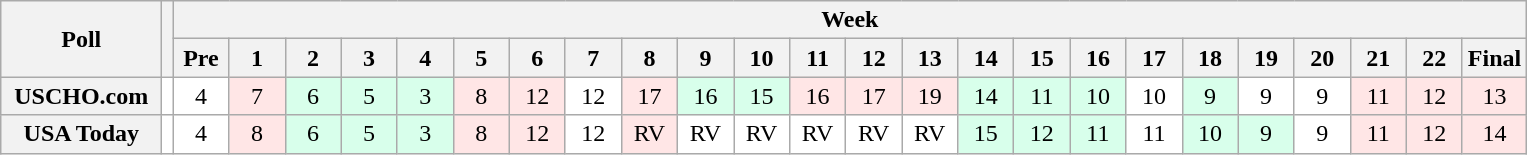<table class="wikitable" style="white-space:nowrap;">
<tr>
<th scope="col" width="100" rowspan="2">Poll</th>
<th rowspan="2"></th>
<th colspan="25">Week</th>
</tr>
<tr>
<th scope="col" width="30">Pre</th>
<th scope="col" width="30">1</th>
<th scope="col" width="30">2</th>
<th scope="col" width="30">3</th>
<th scope="col" width="30">4</th>
<th scope="col" width="30">5</th>
<th scope="col" width="30">6</th>
<th scope="col" width="30">7</th>
<th scope="col" width="30">8</th>
<th scope="col" width="30">9</th>
<th scope="col" width="30">10</th>
<th scope="col" width="30">11</th>
<th scope="col" width="30">12</th>
<th scope="col" width="30">13</th>
<th scope="col" width="30">14</th>
<th scope="col" width="30">15</th>
<th scope="col" width="30">16</th>
<th scope="col" width="30">17</th>
<th scope="col" width="30">18</th>
<th scope="col" width="30">19</th>
<th scope="col" width="30">20</th>
<th scope="col" width="30">21</th>
<th scope="col" width="30">22</th>
<th scope="col" width="30">Final</th>
</tr>
<tr style="text-align:center;">
<th>USCHO.com</th>
<td bgcolor=FFFFFF></td>
<td bgcolor=FFFFFF>4</td>
<td bgcolor=FFE6E6>7</td>
<td bgcolor=D8FFEB>6</td>
<td bgcolor=D8FFEB>5</td>
<td bgcolor=D8FFEB>3</td>
<td bgcolor=FFE6E6>8</td>
<td bgcolor=FFE6E6>12</td>
<td bgcolor=FFFFFF>12</td>
<td bgcolor=FFE6E6>17</td>
<td bgcolor=D8FFEB>16</td>
<td bgcolor=D8FFEB>15</td>
<td bgcolor=FFE6E6>16</td>
<td bgcolor=FFE6E6>17</td>
<td bgcolor=FFE6E6>19</td>
<td bgcolor=D8FFEB>14</td>
<td bgcolor=D8FFEB>11</td>
<td bgcolor=D8FFEB>10</td>
<td bgcolor=FFFFFF>10</td>
<td bgcolor=D8FFEB>9</td>
<td bgcolor=FFFFFF>9</td>
<td bgcolor=FFFFFF>9</td>
<td bgcolor=FFE6E6>11</td>
<td bgcolor=FFE6E6>12</td>
<td bgcolor=FFE6E6>13</td>
</tr>
<tr style="text-align:center;">
<th>USA Today</th>
<td bgcolor=FFFFFF></td>
<td bgcolor=FFFFFF>4</td>
<td bgcolor=FFE6E6>8</td>
<td bgcolor=D8FFEB>6</td>
<td bgcolor=D8FFEB>5</td>
<td bgcolor=D8FFEB>3</td>
<td bgcolor=FFE6E6>8</td>
<td bgcolor=FFE6E6>12</td>
<td bgcolor=FFFFFF>12</td>
<td bgcolor=FFE6E6>RV</td>
<td bgcolor=FFFFFF>RV</td>
<td bgcolor=FFFFFF>RV</td>
<td bgcolor=FFFFFF>RV</td>
<td bgcolor=FFFFFF>RV</td>
<td bgcolor=FFFFFF>RV</td>
<td bgcolor=D8FFEB>15</td>
<td bgcolor=D8FFEB>12</td>
<td bgcolor=D8FFEB>11</td>
<td bgcolor=FFFFFF>11</td>
<td bgcolor=D8FFEB>10</td>
<td bgcolor=D8FFEB>9</td>
<td bgcolor=FFFFFF>9</td>
<td bgcolor=FFE6E6>11</td>
<td bgcolor=FFE6E6>12</td>
<td bgcolor=FFE6E6>14</td>
</tr>
</table>
